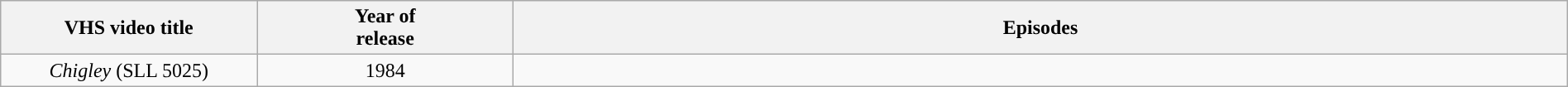<table class="wikitable" style="text-align:center; width:100%;">
<tr>
<th style="width:9%;">VHS video title</th>
<th style="width:9%;">Year of<br>release</th>
<th style="width:37%;">Episodes</th>
</tr>
<tr>
<td><em>Chigley</em> (SLL 5025)</td>
<td align="center">1984</td>
<td align="center"></td>
</tr>
</table>
